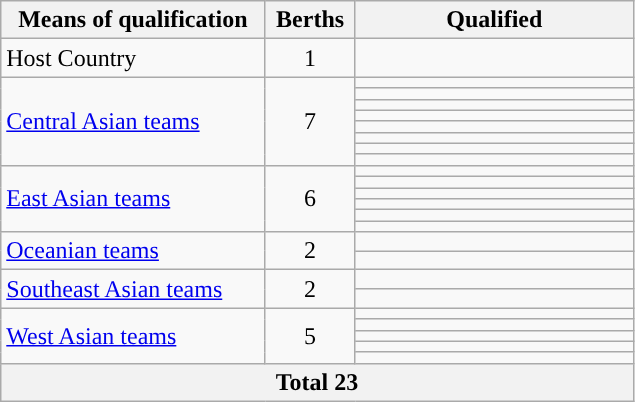<table class="wikitable">
<tr>
<th style="margin:0; width:38%;">Means of qualification</th>
<th style="margin:0; width:13%;">Berths</th>
<th style="margin:0; width:40%;">Qualified</th>
</tr>
<tr>
<td>Host Country</td>
<td style="text-align:center;">1</td>
<td></td>
</tr>
<tr>
<td rowspan=8><a href='#'>Central Asian teams</a></td>
<td rowspan=8 style="text-align:center;">7</td>
<td></td>
</tr>
<tr>
<td></td>
</tr>
<tr>
<td></td>
</tr>
<tr>
<td></td>
</tr>
<tr>
<td></td>
</tr>
<tr>
<td></td>
</tr>
<tr>
<td></td>
</tr>
<tr>
<td><s></s></td>
</tr>
<tr>
<td rowspan=6><a href='#'>East Asian teams</a></td>
<td rowspan=6 style="text-align:center;">6</td>
<td></td>
</tr>
<tr>
<td></td>
</tr>
<tr>
<td></td>
</tr>
<tr>
<td></td>
</tr>
<tr>
<td></td>
</tr>
<tr>
<td></td>
</tr>
<tr>
<td rowspan=2><a href='#'>Oceanian teams</a></td>
<td rowspan=2 style="text-align:center;">2</td>
<td></td>
</tr>
<tr>
<td></td>
</tr>
<tr>
<td rowspan=2><a href='#'>Southeast Asian teams</a></td>
<td rowspan=2 style="text-align:center;">2</td>
<td></td>
</tr>
<tr>
<td></td>
</tr>
<tr>
<td rowspan=5><a href='#'>West Asian teams</a></td>
<td rowspan=5 style="text-align:center;">5</td>
<td></td>
</tr>
<tr>
<td></td>
</tr>
<tr>
<td></td>
</tr>
<tr>
<td></td>
</tr>
<tr>
<td></td>
</tr>
<tr>
<th colspan=4>Total 23</th>
</tr>
</table>
